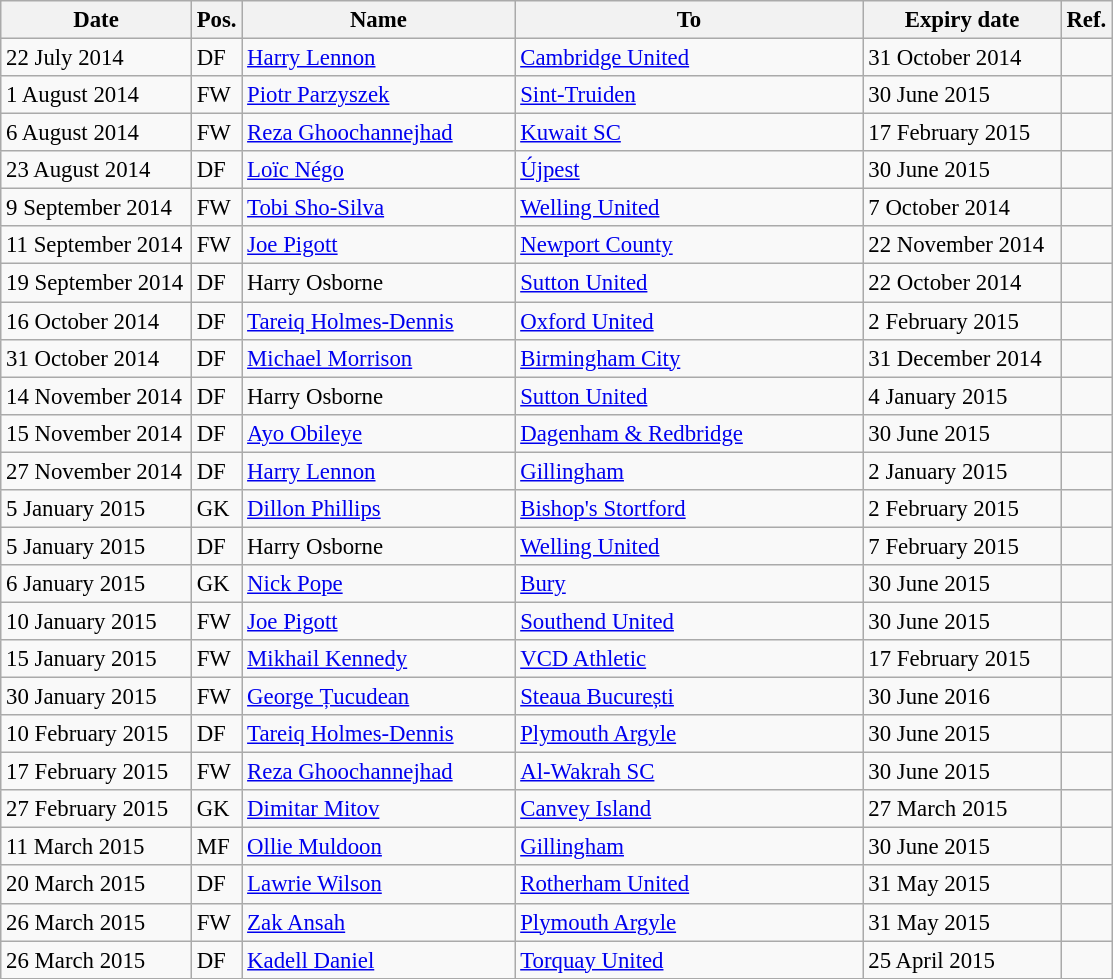<table class="wikitable" style="font-size:95%;">
<tr>
<th style="width:120px;">Date</th>
<th style="width:25px;">Pos.</th>
<th style="width:175px;">Name</th>
<th style="width:225px;">To</th>
<th style="width:125px;">Expiry date</th>
<th style="width:25px;">Ref.</th>
</tr>
<tr>
<td>22 July 2014</td>
<td>DF</td>
<td> <a href='#'>Harry Lennon</a></td>
<td> <a href='#'>Cambridge United</a></td>
<td>31 October 2014</td>
<td></td>
</tr>
<tr>
<td>1 August 2014</td>
<td>FW</td>
<td> <a href='#'>Piotr Parzyszek</a></td>
<td> <a href='#'>Sint-Truiden</a></td>
<td>30 June 2015</td>
<td></td>
</tr>
<tr>
<td>6 August 2014</td>
<td>FW</td>
<td> <a href='#'>Reza Ghoochannejhad</a></td>
<td> <a href='#'>Kuwait SC</a></td>
<td>17 February 2015</td>
<td></td>
</tr>
<tr>
<td>23 August 2014</td>
<td>DF</td>
<td> <a href='#'>Loïc Négo</a></td>
<td> <a href='#'>Újpest</a></td>
<td>30 June 2015</td>
<td></td>
</tr>
<tr>
<td>9 September 2014</td>
<td>FW</td>
<td> <a href='#'>Tobi Sho-Silva</a></td>
<td> <a href='#'>Welling United</a></td>
<td>7 October 2014</td>
<td></td>
</tr>
<tr>
<td>11 September 2014</td>
<td>FW</td>
<td> <a href='#'>Joe Pigott</a></td>
<td> <a href='#'>Newport County</a></td>
<td>22 November 2014</td>
<td></td>
</tr>
<tr>
<td>19 September 2014</td>
<td>DF</td>
<td> Harry Osborne</td>
<td> <a href='#'>Sutton United</a></td>
<td>22 October 2014</td>
<td></td>
</tr>
<tr>
<td>16 October 2014</td>
<td>DF</td>
<td> <a href='#'>Tareiq Holmes-Dennis</a></td>
<td> <a href='#'>Oxford United</a></td>
<td>2 February 2015</td>
<td></td>
</tr>
<tr>
<td>31 October 2014</td>
<td>DF</td>
<td> <a href='#'>Michael Morrison</a></td>
<td> <a href='#'>Birmingham City</a></td>
<td>31 December 2014</td>
<td></td>
</tr>
<tr>
<td>14 November 2014</td>
<td>DF</td>
<td> Harry Osborne</td>
<td> <a href='#'>Sutton United</a></td>
<td>4 January 2015</td>
<td></td>
</tr>
<tr>
<td>15 November 2014</td>
<td>DF</td>
<td> <a href='#'>Ayo Obileye</a></td>
<td> <a href='#'>Dagenham & Redbridge</a></td>
<td>30 June 2015</td>
<td></td>
</tr>
<tr>
<td>27 November 2014</td>
<td>DF</td>
<td> <a href='#'>Harry Lennon</a></td>
<td> <a href='#'>Gillingham</a></td>
<td>2 January 2015</td>
<td></td>
</tr>
<tr>
<td>5 January 2015</td>
<td>GK</td>
<td> <a href='#'>Dillon Phillips</a></td>
<td> <a href='#'>Bishop's Stortford</a></td>
<td>2 February 2015</td>
<td></td>
</tr>
<tr>
<td>5 January 2015</td>
<td>DF</td>
<td> Harry Osborne</td>
<td> <a href='#'>Welling United</a></td>
<td>7 February 2015</td>
<td></td>
</tr>
<tr>
<td>6 January 2015</td>
<td>GK</td>
<td> <a href='#'>Nick Pope</a></td>
<td> <a href='#'>Bury</a></td>
<td>30 June 2015</td>
<td></td>
</tr>
<tr>
<td>10 January 2015</td>
<td>FW</td>
<td> <a href='#'>Joe Pigott</a></td>
<td> <a href='#'>Southend United</a></td>
<td>30 June 2015</td>
<td></td>
</tr>
<tr>
<td>15 January 2015</td>
<td>FW</td>
<td> <a href='#'>Mikhail Kennedy</a></td>
<td> <a href='#'>VCD Athletic</a></td>
<td>17 February 2015</td>
<td></td>
</tr>
<tr>
<td>30 January 2015</td>
<td>FW</td>
<td> <a href='#'>George Țucudean</a></td>
<td> <a href='#'>Steaua București</a></td>
<td>30 June 2016</td>
<td></td>
</tr>
<tr>
<td>10 February 2015</td>
<td>DF</td>
<td> <a href='#'>Tareiq Holmes-Dennis</a></td>
<td> <a href='#'>Plymouth Argyle</a></td>
<td>30 June 2015</td>
<td></td>
</tr>
<tr>
<td>17 February 2015</td>
<td>FW</td>
<td> <a href='#'>Reza Ghoochannejhad</a></td>
<td> <a href='#'>Al-Wakrah SC</a></td>
<td>30 June 2015</td>
<td></td>
</tr>
<tr>
<td>27 February 2015</td>
<td>GK</td>
<td> <a href='#'>Dimitar Mitov</a></td>
<td> <a href='#'>Canvey Island</a></td>
<td>27 March 2015</td>
<td></td>
</tr>
<tr>
<td>11 March 2015</td>
<td>MF</td>
<td> <a href='#'>Ollie Muldoon</a></td>
<td> <a href='#'>Gillingham</a></td>
<td>30 June 2015</td>
<td></td>
</tr>
<tr>
<td>20 March 2015</td>
<td>DF</td>
<td> <a href='#'>Lawrie Wilson</a></td>
<td> <a href='#'>Rotherham United</a></td>
<td>31 May 2015</td>
<td></td>
</tr>
<tr>
<td>26 March 2015</td>
<td>FW</td>
<td> <a href='#'>Zak Ansah</a></td>
<td> <a href='#'>Plymouth Argyle</a></td>
<td>31 May 2015</td>
<td></td>
</tr>
<tr>
<td>26 March 2015</td>
<td>DF</td>
<td> <a href='#'>Kadell Daniel</a></td>
<td> <a href='#'>Torquay United</a></td>
<td>25 April 2015</td>
<td></td>
</tr>
</table>
